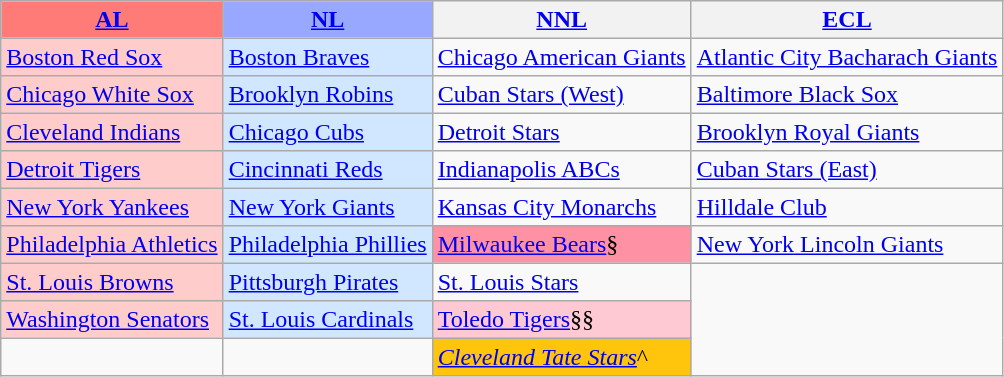<table class="wikitable" style="font-size:100%;line-height:1.1;">
<tr>
<th style="background-color: #FF7B77;"><a href='#'>AL</a></th>
<th style="background-color: #99A8FF;"><a href='#'>NL</a></th>
<th><a href='#'>NNL</a></th>
<th><a href='#'>ECL</a></th>
</tr>
<tr>
<td style="background-color: #FFCCCC;"><a href='#'>Boston Red Sox</a></td>
<td style="background-color: #D0E7FF;"><a href='#'>Boston Braves</a></td>
<td><a href='#'>Chicago American Giants</a></td>
<td><a href='#'>Atlantic City Bacharach Giants</a></td>
</tr>
<tr>
<td style="background-color: #FFCCCC;"><a href='#'>Chicago White Sox</a></td>
<td style="background-color: #D0E7FF;"><a href='#'>Brooklyn Robins</a></td>
<td><a href='#'>Cuban Stars (West)</a></td>
<td><a href='#'>Baltimore Black Sox</a></td>
</tr>
<tr>
<td style="background-color: #FFCCCC;"><a href='#'>Cleveland Indians</a></td>
<td style="background-color: #D0E7FF;"><a href='#'>Chicago Cubs</a></td>
<td><a href='#'>Detroit Stars</a></td>
<td><a href='#'>Brooklyn Royal Giants</a></td>
</tr>
<tr>
<td style="background-color: #FFCCCC;"><a href='#'>Detroit Tigers</a></td>
<td style="background-color: #D0E7FF;"><a href='#'>Cincinnati Reds</a></td>
<td><a href='#'>Indianapolis ABCs</a></td>
<td><a href='#'>Cuban Stars (East)</a></td>
</tr>
<tr>
<td style="background-color: #FFCCCC;"><a href='#'>New York Yankees</a></td>
<td style="background-color: #D0E7FF;"><a href='#'>New York Giants</a></td>
<td><a href='#'>Kansas City Monarchs</a></td>
<td><a href='#'>Hilldale Club</a></td>
</tr>
<tr>
<td style="background-color: #FFCCCC;"><a href='#'>Philadelphia Athletics</a></td>
<td style="background-color: #D0E7FF;"><a href='#'>Philadelphia Phillies</a></td>
<td style="background-color: #FF91A4;"><a href='#'>Milwaukee Bears</a>§</td>
<td><a href='#'>New York Lincoln Giants</a></td>
</tr>
<tr>
<td style="background-color: #FFCCCC;"><a href='#'>St. Louis Browns</a></td>
<td style="background-color: #D0E7FF;"><a href='#'>Pittsburgh Pirates</a></td>
<td><a href='#'>St. Louis Stars</a></td>
<td rowspan="3"> </td>
</tr>
<tr>
<td style="background-color: #FFCCCC;"><a href='#'>Washington Senators</a></td>
<td style="background-color: #D0E7FF;"><a href='#'>St. Louis Cardinals</a></td>
<td style="background-color: #FFC9D3;"><a href='#'>Toledo Tigers</a>§§</td>
</tr>
<tr>
<td></td>
<td></td>
<td style="background-color: #FFC40C;"><em><a href='#'>Cleveland Tate Stars</a></em>^</td>
</tr>
</table>
